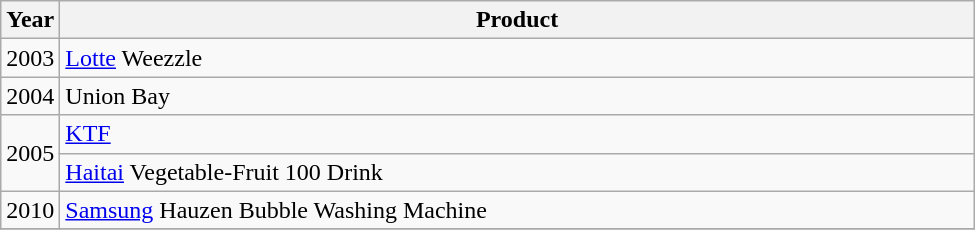<table class="wikitable" style="width:650px">
<tr>
<th width=10>Year</th>
<th>Product</th>
</tr>
<tr>
<td>2003</td>
<td><a href='#'>Lotte</a> Weezzle</td>
</tr>
<tr>
<td>2004</td>
<td>Union Bay</td>
</tr>
<tr>
<td rowspan=2>2005</td>
<td><a href='#'>KTF</a></td>
</tr>
<tr>
<td><a href='#'>Haitai</a> Vegetable-Fruit 100 Drink</td>
</tr>
<tr>
<td>2010</td>
<td><a href='#'>Samsung</a> Hauzen Bubble Washing Machine</td>
</tr>
<tr>
</tr>
</table>
